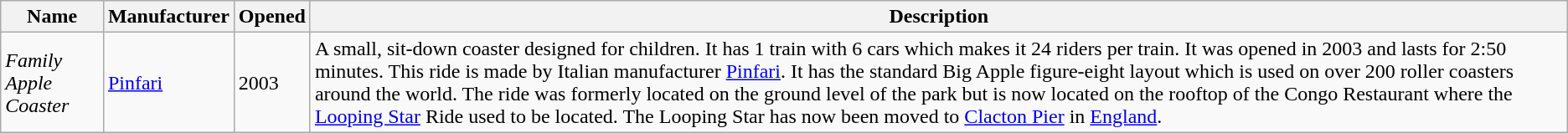<table class="wikitable">
<tr>
<th>Name</th>
<th>Manufacturer</th>
<th>Opened</th>
<th>Description</th>
</tr>
<tr>
<td><em>Family Apple Coaster</em></td>
<td><a href='#'>Pinfari</a></td>
<td>2003</td>
<td>A small, sit-down coaster designed for children. It has 1 train with 6 cars which makes it 24 riders per train. It was opened in 2003 and lasts for 2:50 minutes. This ride is made by Italian manufacturer <a href='#'>Pinfari</a>. It has the standard Big Apple figure-eight layout which is used on over 200 roller coasters around the world. The ride was formerly located on the ground level of the park but is now located on the rooftop of the Congo Restaurant where the <a href='#'>Looping Star</a> Ride used to be located. The Looping Star has now been moved to <a href='#'>Clacton Pier</a> in <a href='#'>England</a>.</td>
</tr>
</table>
